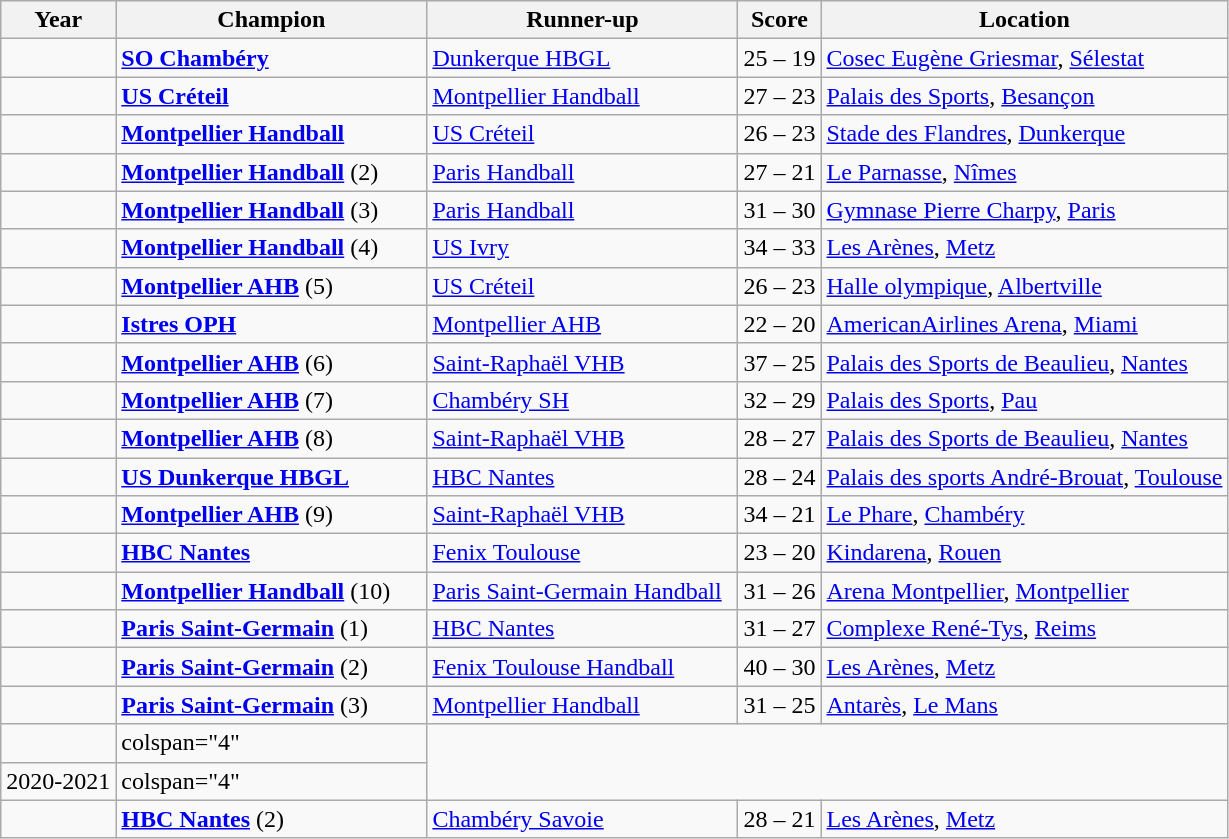<table class="sortable wikitable">
<tr>
<th>Year</th>
<th width=200>Champion</th>
<th width=200>Runner-up</th>
<th>Score</th>
<th>Location</th>
</tr>
<tr>
<td align=center></td>
<td><strong><a href='#'>SO Chambéry</a></strong></td>
<td><a href='#'>Dunkerque HBGL</a></td>
<td align=center>25 – 19</td>
<td><a href='#'>Cosec Eugène Griesmar</a>, <a href='#'>Sélestat</a></td>
</tr>
<tr>
<td align=center></td>
<td><strong><a href='#'>US Créteil</a></strong></td>
<td><a href='#'>Montpellier Handball</a></td>
<td align=center>27 – 23</td>
<td><a href='#'>Palais des Sports</a>, <a href='#'>Besançon</a></td>
</tr>
<tr>
<td align=center></td>
<td><strong><a href='#'>Montpellier Handball</a></strong></td>
<td><a href='#'>US Créteil</a></td>
<td align=center>26 – 23</td>
<td><a href='#'>Stade des Flandres</a>, <a href='#'>Dunkerque</a></td>
</tr>
<tr>
<td align=center></td>
<td><strong><a href='#'>Montpellier Handball</a></strong> (2)</td>
<td><a href='#'>Paris Handball</a></td>
<td align=center>27 – 21</td>
<td><a href='#'>Le Parnasse</a>, <a href='#'>Nîmes</a></td>
</tr>
<tr>
<td align=center></td>
<td><strong><a href='#'>Montpellier Handball</a></strong> (3)</td>
<td><a href='#'>Paris Handball</a></td>
<td align=center>31 – 30</td>
<td><a href='#'>Gymnase Pierre Charpy</a>, <a href='#'>Paris</a></td>
</tr>
<tr>
<td align=center></td>
<td><strong><a href='#'>Montpellier Handball</a></strong> (4)</td>
<td><a href='#'>US Ivry</a></td>
<td align=center>34 – 33</td>
<td><a href='#'>Les Arènes</a>, <a href='#'>Metz</a></td>
</tr>
<tr>
<td align=center></td>
<td><strong><a href='#'>Montpellier AHB</a></strong> (5)</td>
<td><a href='#'>US Créteil</a></td>
<td align=center>26 – 23</td>
<td><a href='#'>Halle olympique</a>, <a href='#'>Albertville</a></td>
</tr>
<tr>
<td align=center></td>
<td><strong><a href='#'>Istres OPH</a></strong></td>
<td><a href='#'>Montpellier AHB</a></td>
<td align=center>22 – 20</td>
<td><a href='#'>AmericanAirlines Arena</a>, <a href='#'>Miami</a> </td>
</tr>
<tr>
<td align=center></td>
<td><strong><a href='#'>Montpellier AHB</a></strong> (6)</td>
<td><a href='#'>Saint-Raphaël VHB</a></td>
<td align=center>37 – 25</td>
<td><a href='#'>Palais des Sports de Beaulieu</a>, <a href='#'>Nantes</a></td>
</tr>
<tr>
<td align=center></td>
<td><strong><a href='#'>Montpellier AHB</a></strong> (7)</td>
<td><a href='#'>Chambéry SH</a></td>
<td align=center>32 – 29</td>
<td><a href='#'>Palais des Sports</a>, <a href='#'>Pau</a></td>
</tr>
<tr>
<td align=center></td>
<td><strong><a href='#'>Montpellier AHB</a></strong> (8)</td>
<td><a href='#'>Saint-Raphaël VHB</a></td>
<td align=center>28 – 27</td>
<td><a href='#'>Palais des Sports de Beaulieu</a>, <a href='#'>Nantes</a></td>
</tr>
<tr>
<td align=center></td>
<td><strong><a href='#'>US Dunkerque HBGL</a></strong></td>
<td><a href='#'>HBC Nantes</a></td>
<td align=center>28 – 24</td>
<td><a href='#'>Palais des sports André-Brouat</a>, <a href='#'>Toulouse</a></td>
</tr>
<tr>
<td align=center></td>
<td><strong><a href='#'>Montpellier AHB</a></strong> (9)</td>
<td><a href='#'>Saint-Raphaël VHB</a></td>
<td align=center>34 – 21</td>
<td><a href='#'>Le Phare</a>, <a href='#'>Chambéry</a></td>
</tr>
<tr>
<td align=center></td>
<td><strong><a href='#'>HBC Nantes</a></strong></td>
<td><a href='#'>Fenix Toulouse</a></td>
<td align=center>23 – 20</td>
<td><a href='#'>Kindarena</a>, <a href='#'>Rouen</a></td>
</tr>
<tr>
<td align=center></td>
<td><strong><a href='#'>Montpellier Handball</a></strong> (10)</td>
<td><a href='#'>Paris Saint-Germain Handball</a></td>
<td align=center>31 – 26</td>
<td><a href='#'>Arena Montpellier</a>, <a href='#'>Montpellier</a></td>
</tr>
<tr>
<td align=center></td>
<td><strong><a href='#'>Paris Saint-Germain</a></strong> (1)</td>
<td><a href='#'>HBC Nantes</a></td>
<td align=center>31 – 27</td>
<td><a href='#'>Complexe René-Tys</a>, <a href='#'>Reims</a></td>
</tr>
<tr>
<td align=center></td>
<td><strong><a href='#'>Paris Saint-Germain</a></strong> (2)</td>
<td><a href='#'>Fenix Toulouse Handball</a></td>
<td align=center>40 – 30</td>
<td><a href='#'>Les Arènes</a>, <a href='#'>Metz</a></td>
</tr>
<tr>
<td align=center></td>
<td><strong><a href='#'>Paris Saint-Germain</a></strong> (3)</td>
<td><a href='#'>Montpellier Handball</a></td>
<td align=center>31 – 25</td>
<td><a href='#'>Antarès</a>, <a href='#'>Le Mans</a></td>
</tr>
<tr>
<td align=center></td>
<td>colspan="4" </td>
</tr>
<tr>
<td align=center>2020-2021</td>
<td>colspan="4" </td>
</tr>
<tr>
<td align=center></td>
<td><strong><a href='#'>HBC Nantes</a></strong> (2)</td>
<td><a href='#'>Chambéry Savoie</a></td>
<td align=center>28 – 21</td>
<td><a href='#'>Les Arènes</a>, <a href='#'>Metz</a></td>
</tr>
</table>
